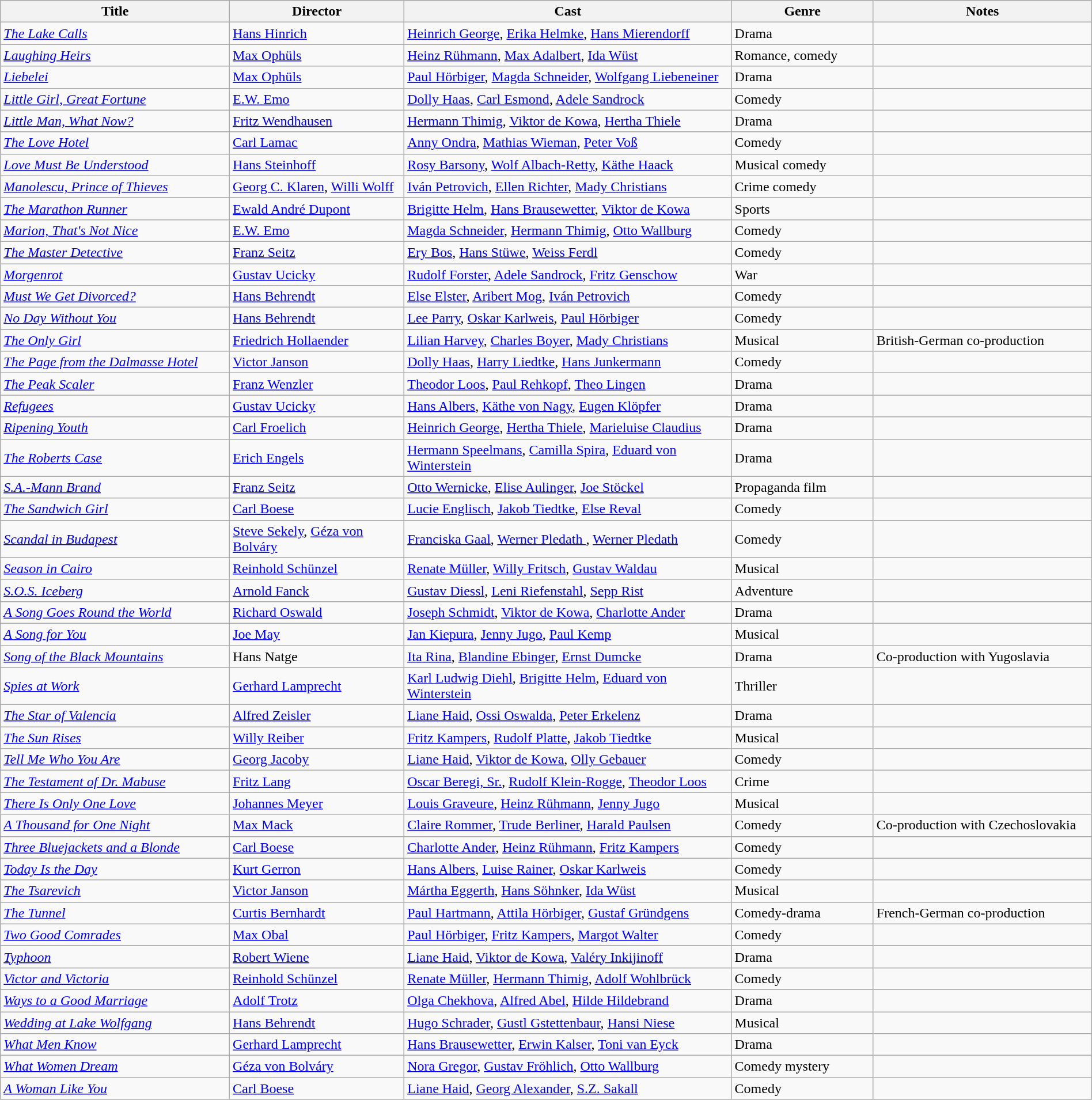<table class="wikitable" style="width:100%;">
<tr>
<th style="width:21%;">Title</th>
<th style="width:16%;">Director</th>
<th style="width:30%;">Cast</th>
<th style="width:13%;">Genre</th>
<th style="width:20%;">Notes</th>
</tr>
<tr>
<td><em><a href='#'>The Lake Calls</a></em></td>
<td><a href='#'>Hans Hinrich</a></td>
<td><a href='#'>Heinrich George</a>, <a href='#'>Erika Helmke</a>, <a href='#'>Hans Mierendorff</a></td>
<td>Drama</td>
<td></td>
</tr>
<tr>
<td><em><a href='#'>Laughing Heirs</a></em></td>
<td><a href='#'>Max Ophüls</a></td>
<td><a href='#'>Heinz Rühmann</a>, <a href='#'>Max Adalbert</a>, <a href='#'>Ida Wüst</a></td>
<td>Romance, comedy</td>
<td></td>
</tr>
<tr>
<td><em><a href='#'>Liebelei</a></em></td>
<td><a href='#'>Max Ophüls</a></td>
<td><a href='#'>Paul Hörbiger</a>, <a href='#'>Magda Schneider</a>, <a href='#'>Wolfgang Liebeneiner</a></td>
<td>Drama</td>
<td></td>
</tr>
<tr>
<td><em><a href='#'>Little Girl, Great Fortune</a></em></td>
<td><a href='#'>E.W. Emo</a></td>
<td><a href='#'>Dolly Haas</a>, <a href='#'>Carl Esmond</a>, <a href='#'>Adele Sandrock</a></td>
<td>Comedy</td>
<td></td>
</tr>
<tr>
<td><em><a href='#'>Little Man, What Now?</a></em></td>
<td><a href='#'>Fritz Wendhausen</a></td>
<td><a href='#'>Hermann Thimig</a>, <a href='#'>Viktor de Kowa</a>, <a href='#'>Hertha Thiele</a></td>
<td>Drama</td>
<td></td>
</tr>
<tr>
<td><em><a href='#'>The Love Hotel</a></em></td>
<td><a href='#'>Carl Lamac</a></td>
<td><a href='#'>Anny Ondra</a>, <a href='#'>Mathias Wieman</a>, <a href='#'>Peter Voß</a></td>
<td>Comedy</td>
<td></td>
</tr>
<tr>
<td><em><a href='#'>Love Must Be Understood</a></em></td>
<td><a href='#'>Hans Steinhoff</a></td>
<td><a href='#'>Rosy Barsony</a>, <a href='#'>Wolf Albach-Retty</a>, <a href='#'>Käthe Haack</a></td>
<td>Musical comedy</td>
<td></td>
</tr>
<tr>
<td><em><a href='#'>Manolescu, Prince of Thieves</a></em></td>
<td><a href='#'>Georg C. Klaren</a>, <a href='#'>Willi Wolff</a></td>
<td><a href='#'>Iván Petrovich</a>, <a href='#'>Ellen Richter</a>, <a href='#'>Mady Christians</a></td>
<td>Crime comedy</td>
<td></td>
</tr>
<tr>
<td><em><a href='#'>The Marathon Runner</a></em></td>
<td><a href='#'>Ewald André Dupont</a></td>
<td><a href='#'>Brigitte Helm</a>, <a href='#'>Hans Brausewetter</a>, <a href='#'>Viktor de Kowa</a></td>
<td>Sports</td>
<td></td>
</tr>
<tr>
<td><em><a href='#'>Marion, That's Not Nice</a></em></td>
<td><a href='#'>E.W. Emo</a></td>
<td><a href='#'>Magda Schneider</a>, <a href='#'>Hermann Thimig</a>, <a href='#'>Otto Wallburg</a></td>
<td>Comedy</td>
<td></td>
</tr>
<tr>
<td><em><a href='#'>The Master Detective</a></em></td>
<td><a href='#'>Franz Seitz</a></td>
<td><a href='#'>Ery Bos</a>, <a href='#'>Hans Stüwe</a>, <a href='#'>Weiss Ferdl</a></td>
<td>Comedy</td>
<td></td>
</tr>
<tr>
<td><em><a href='#'>Morgenrot</a></em></td>
<td><a href='#'>Gustav Ucicky</a></td>
<td><a href='#'>Rudolf Forster</a>, <a href='#'>Adele Sandrock</a>, <a href='#'>Fritz Genschow</a></td>
<td>War</td>
<td></td>
</tr>
<tr>
<td><em><a href='#'>Must We Get Divorced?</a></em></td>
<td><a href='#'>Hans Behrendt</a></td>
<td><a href='#'>Else Elster</a>, <a href='#'>Aribert Mog</a>, <a href='#'>Iván Petrovich</a></td>
<td>Comedy</td>
<td></td>
</tr>
<tr>
<td><em><a href='#'>No Day Without You</a></em></td>
<td><a href='#'>Hans Behrendt</a></td>
<td><a href='#'>Lee Parry</a>, <a href='#'>Oskar Karlweis</a>, <a href='#'>Paul Hörbiger</a></td>
<td>Comedy</td>
<td></td>
</tr>
<tr>
<td><em><a href='#'>The Only Girl</a></em></td>
<td><a href='#'>Friedrich Hollaender</a></td>
<td><a href='#'>Lilian Harvey</a>, <a href='#'>Charles Boyer</a>, <a href='#'>Mady Christians</a></td>
<td>Musical</td>
<td>British-German co-production</td>
</tr>
<tr>
<td><em><a href='#'>The Page from the Dalmasse Hotel</a></em></td>
<td><a href='#'>Victor Janson</a></td>
<td><a href='#'>Dolly Haas</a>, <a href='#'>Harry Liedtke</a>, <a href='#'>Hans Junkermann</a></td>
<td>Comedy</td>
<td></td>
</tr>
<tr>
<td><em><a href='#'>The Peak Scaler</a></em></td>
<td><a href='#'>Franz Wenzler</a></td>
<td><a href='#'>Theodor Loos</a>, <a href='#'>Paul Rehkopf</a>, <a href='#'>Theo Lingen</a></td>
<td>Drama</td>
<td></td>
</tr>
<tr>
<td><em><a href='#'>Refugees</a></em></td>
<td><a href='#'>Gustav Ucicky</a></td>
<td><a href='#'>Hans Albers</a>, <a href='#'>Käthe von Nagy</a>, <a href='#'>Eugen Klöpfer</a></td>
<td>Drama</td>
<td></td>
</tr>
<tr>
<td><em><a href='#'>Ripening Youth</a></em></td>
<td><a href='#'>Carl Froelich</a></td>
<td><a href='#'>Heinrich George</a>, <a href='#'>Hertha Thiele</a>, <a href='#'>Marieluise Claudius</a></td>
<td>Drama</td>
<td></td>
</tr>
<tr>
<td><em><a href='#'>The Roberts Case</a></em></td>
<td><a href='#'>Erich Engels</a></td>
<td><a href='#'>Hermann Speelmans</a>, <a href='#'>Camilla Spira</a>, <a href='#'>Eduard von Winterstein</a></td>
<td>Drama</td>
<td></td>
</tr>
<tr>
<td><em><a href='#'>S.A.-Mann Brand</a></em></td>
<td><a href='#'>Franz Seitz</a></td>
<td><a href='#'>Otto Wernicke</a>, <a href='#'>Elise Aulinger</a>, <a href='#'>Joe Stöckel</a></td>
<td>Propaganda film</td>
<td></td>
</tr>
<tr>
<td><em><a href='#'>The Sandwich Girl</a></em></td>
<td><a href='#'>Carl Boese</a></td>
<td><a href='#'>Lucie Englisch</a>, <a href='#'>Jakob Tiedtke</a>, <a href='#'>Else Reval</a></td>
<td>Comedy</td>
<td></td>
</tr>
<tr>
<td><em><a href='#'>Scandal in Budapest</a></em></td>
<td><a href='#'>Steve Sekely</a>, <a href='#'>Géza von Bolváry</a></td>
<td><a href='#'>Franciska Gaal</a>, <a href='#'>Werner Pledath </a>, <a href='#'>Werner Pledath</a></td>
<td>Comedy</td>
<td></td>
</tr>
<tr>
<td><em><a href='#'>Season in Cairo</a></em></td>
<td><a href='#'>Reinhold Schünzel</a></td>
<td><a href='#'>Renate Müller</a>, <a href='#'>Willy Fritsch</a>, <a href='#'>Gustav Waldau</a></td>
<td>Musical</td>
<td></td>
</tr>
<tr>
<td><em><a href='#'>S.O.S. Iceberg</a></em></td>
<td><a href='#'>Arnold Fanck</a></td>
<td><a href='#'>Gustav Diessl</a>, <a href='#'>Leni Riefenstahl</a>, <a href='#'>Sepp Rist</a></td>
<td>Adventure</td>
<td></td>
</tr>
<tr>
<td><em><a href='#'>A Song Goes Round the World</a></em></td>
<td><a href='#'>Richard Oswald</a></td>
<td><a href='#'>Joseph Schmidt</a>, <a href='#'>Viktor de Kowa</a>, <a href='#'>Charlotte Ander</a></td>
<td>Drama</td>
<td></td>
</tr>
<tr>
<td><em><a href='#'>A Song for You</a></em></td>
<td><a href='#'>Joe May</a></td>
<td><a href='#'>Jan Kiepura</a>, <a href='#'>Jenny Jugo</a>, <a href='#'>Paul Kemp</a></td>
<td>Musical</td>
<td></td>
</tr>
<tr>
<td><em><a href='#'>Song of the Black Mountains</a></em></td>
<td>Hans Natge</td>
<td><a href='#'>Ita Rina</a>, <a href='#'>Blandine Ebinger</a>, <a href='#'>Ernst Dumcke</a></td>
<td>Drama</td>
<td>Co-production with Yugoslavia</td>
</tr>
<tr>
<td><em><a href='#'>Spies at Work</a></em></td>
<td><a href='#'>Gerhard Lamprecht</a></td>
<td><a href='#'>Karl Ludwig Diehl</a>, <a href='#'>Brigitte Helm</a>, <a href='#'>Eduard von Winterstein</a></td>
<td>Thriller</td>
<td></td>
</tr>
<tr>
<td><em><a href='#'>The Star of Valencia</a></em></td>
<td><a href='#'>Alfred Zeisler</a></td>
<td><a href='#'>Liane Haid</a>, <a href='#'>Ossi Oswalda</a>, <a href='#'>Peter Erkelenz</a></td>
<td>Drama</td>
<td></td>
</tr>
<tr>
<td><em><a href='#'>The Sun Rises</a></em></td>
<td><a href='#'>Willy Reiber</a></td>
<td><a href='#'>Fritz Kampers</a>, <a href='#'>Rudolf Platte</a>, <a href='#'>Jakob Tiedtke</a></td>
<td>Musical</td>
<td></td>
</tr>
<tr>
<td><em><a href='#'>Tell Me Who You Are</a></em></td>
<td><a href='#'>Georg Jacoby</a></td>
<td><a href='#'>Liane Haid</a>, <a href='#'>Viktor de Kowa</a>, <a href='#'>Olly Gebauer</a></td>
<td>Comedy</td>
<td></td>
</tr>
<tr>
<td><em><a href='#'>The Testament of Dr. Mabuse</a></em></td>
<td><a href='#'>Fritz Lang</a></td>
<td><a href='#'>Oscar Beregi, Sr.</a>, <a href='#'>Rudolf Klein-Rogge</a>, <a href='#'>Theodor Loos</a></td>
<td>Crime</td>
<td></td>
</tr>
<tr>
<td><em><a href='#'>There Is Only One Love</a></em></td>
<td><a href='#'>Johannes Meyer</a></td>
<td><a href='#'>Louis Graveure</a>, <a href='#'>Heinz Rühmann</a>, <a href='#'>Jenny Jugo</a></td>
<td>Musical</td>
<td></td>
</tr>
<tr>
<td><em><a href='#'>A Thousand for One Night</a></em></td>
<td><a href='#'>Max Mack</a></td>
<td><a href='#'>Claire Rommer</a>, <a href='#'>Trude Berliner</a>, <a href='#'>Harald Paulsen</a></td>
<td>Comedy</td>
<td>Co-production with Czechoslovakia</td>
</tr>
<tr>
<td><em><a href='#'>Three Bluejackets and a Blonde</a></em></td>
<td><a href='#'>Carl Boese</a></td>
<td><a href='#'>Charlotte Ander</a>, <a href='#'>Heinz Rühmann</a>, <a href='#'>Fritz Kampers</a></td>
<td>Comedy</td>
<td></td>
</tr>
<tr>
<td><em><a href='#'>Today Is the Day</a></em></td>
<td><a href='#'>Kurt Gerron</a></td>
<td><a href='#'>Hans Albers</a>, <a href='#'>Luise Rainer</a>, <a href='#'>Oskar Karlweis</a></td>
<td>Comedy</td>
<td></td>
</tr>
<tr>
<td><em><a href='#'>The Tsarevich</a></em></td>
<td><a href='#'>Victor Janson</a></td>
<td><a href='#'>Mártha Eggerth</a>, <a href='#'>Hans Söhnker</a>, <a href='#'>Ida Wüst</a></td>
<td>Musical</td>
<td></td>
</tr>
<tr>
<td><em><a href='#'>The Tunnel</a></em></td>
<td><a href='#'>Curtis Bernhardt</a></td>
<td><a href='#'>Paul Hartmann</a>, <a href='#'>Attila Hörbiger</a>, <a href='#'>Gustaf Gründgens</a></td>
<td>Comedy-drama</td>
<td>French-German co-production</td>
</tr>
<tr>
<td><em><a href='#'>Two Good Comrades</a></em></td>
<td><a href='#'>Max Obal</a></td>
<td><a href='#'>Paul Hörbiger</a>, <a href='#'>Fritz Kampers</a>, <a href='#'>Margot Walter</a></td>
<td>Comedy</td>
<td></td>
</tr>
<tr>
<td><em><a href='#'>Typhoon</a></em></td>
<td><a href='#'>Robert Wiene</a></td>
<td><a href='#'>Liane Haid</a>, <a href='#'>Viktor de Kowa</a>, <a href='#'>Valéry Inkijinoff</a></td>
<td>Drama</td>
<td></td>
</tr>
<tr>
<td><em><a href='#'>Victor and Victoria</a></em></td>
<td><a href='#'>Reinhold Schünzel</a></td>
<td><a href='#'>Renate Müller</a>, <a href='#'>Hermann Thimig</a>, <a href='#'>Adolf Wohlbrück</a></td>
<td>Comedy</td>
<td></td>
</tr>
<tr>
<td><em><a href='#'>Ways to a Good Marriage</a></em></td>
<td><a href='#'>Adolf Trotz</a></td>
<td><a href='#'>Olga Chekhova</a>, <a href='#'>Alfred Abel</a>, <a href='#'>Hilde Hildebrand</a></td>
<td>Drama</td>
<td></td>
</tr>
<tr>
<td><em><a href='#'>Wedding at Lake Wolfgang</a></em></td>
<td><a href='#'>Hans Behrendt</a></td>
<td><a href='#'>Hugo Schrader</a>, <a href='#'>Gustl Gstettenbaur</a>, <a href='#'>Hansi Niese</a></td>
<td>Musical</td>
<td></td>
</tr>
<tr>
<td><em><a href='#'>What Men Know</a></em></td>
<td><a href='#'>Gerhard Lamprecht</a></td>
<td><a href='#'>Hans Brausewetter</a>, <a href='#'>Erwin Kalser</a>, <a href='#'>Toni van Eyck</a></td>
<td>Drama</td>
<td></td>
</tr>
<tr>
<td><em><a href='#'>What Women Dream</a></em></td>
<td><a href='#'>Géza von Bolváry</a></td>
<td><a href='#'>Nora Gregor</a>, <a href='#'>Gustav Fröhlich</a>, <a href='#'>Otto Wallburg</a></td>
<td>Comedy mystery</td>
<td></td>
</tr>
<tr>
<td><em><a href='#'>A Woman Like You</a></em></td>
<td><a href='#'>Carl Boese</a></td>
<td><a href='#'>Liane Haid</a>, <a href='#'>Georg Alexander</a>, <a href='#'>S.Z. Sakall</a></td>
<td>Comedy</td>
<td></td>
</tr>
</table>
